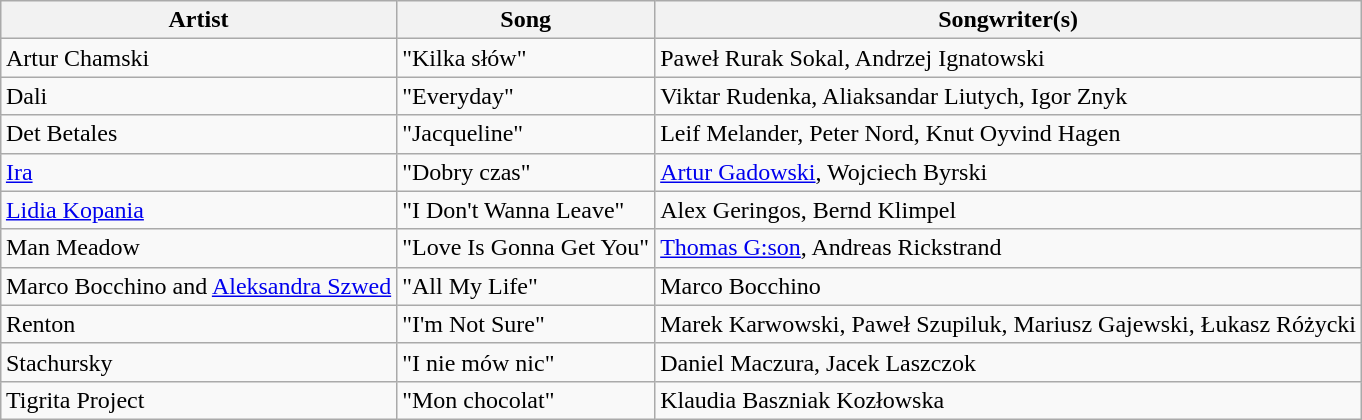<table class="sortable wikitable" style="margin: 1em auto 1em auto;">
<tr>
<th>Artist</th>
<th>Song</th>
<th>Songwriter(s)</th>
</tr>
<tr>
<td>Artur Chamski</td>
<td>"Kilka słów"</td>
<td>Paweł Rurak Sokal, Andrzej Ignatowski</td>
</tr>
<tr>
<td>Dali</td>
<td>"Everyday"</td>
<td>Viktar Rudenka, Aliaksandar Liutych, Igor Znyk</td>
</tr>
<tr>
<td>Det Betales</td>
<td>"Jacqueline"</td>
<td>Leif Melander, Peter Nord, Knut Oyvind Hagen</td>
</tr>
<tr>
<td><a href='#'>Ira</a></td>
<td>"Dobry czas"</td>
<td><a href='#'>Artur Gadowski</a>, Wojciech Byrski</td>
</tr>
<tr>
<td><a href='#'>Lidia Kopania</a></td>
<td>"I Don't Wanna Leave"</td>
<td>Alex Geringos, Bernd Klimpel</td>
</tr>
<tr>
<td>Man Meadow</td>
<td>"Love Is Gonna Get You"</td>
<td><a href='#'>Thomas G:son</a>, Andreas Rickstrand</td>
</tr>
<tr>
<td>Marco Bocchino and <a href='#'>Aleksandra Szwed</a></td>
<td>"All My Life"</td>
<td>Marco Bocchino</td>
</tr>
<tr>
<td>Renton</td>
<td>"I'm Not Sure"</td>
<td>Marek Karwowski, Paweł Szupiluk, Mariusz Gajewski, Łukasz Różycki</td>
</tr>
<tr>
<td>Stachursky</td>
<td>"I nie mów nic"</td>
<td>Daniel Maczura, Jacek Laszczok</td>
</tr>
<tr>
<td>Tigrita Project</td>
<td>"Mon chocolat"</td>
<td>Klaudia Baszniak Kozłowska</td>
</tr>
</table>
